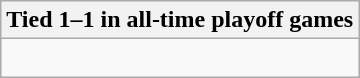<table class="wikitable collapsible collapsed">
<tr>
<th>Tied 1–1 in all-time playoff games</th>
</tr>
<tr>
<td><br>
</td>
</tr>
</table>
